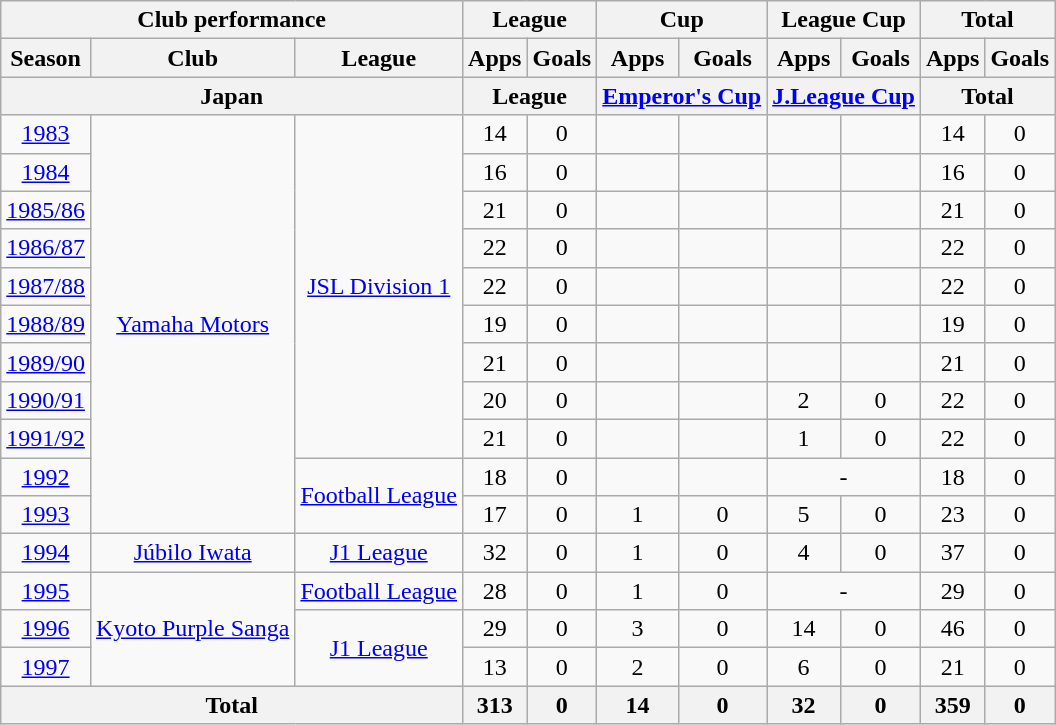<table class="wikitable" style="text-align:center;">
<tr>
<th colspan=3>Club performance</th>
<th colspan=2>League</th>
<th colspan=2>Cup</th>
<th colspan=2>League Cup</th>
<th colspan=2>Total</th>
</tr>
<tr>
<th>Season</th>
<th>Club</th>
<th>League</th>
<th>Apps</th>
<th>Goals</th>
<th>Apps</th>
<th>Goals</th>
<th>Apps</th>
<th>Goals</th>
<th>Apps</th>
<th>Goals</th>
</tr>
<tr>
<th colspan=3>Japan</th>
<th colspan=2>League</th>
<th colspan=2><a href='#'>Emperor's Cup</a></th>
<th colspan=2><a href='#'>J.League Cup</a></th>
<th colspan=2>Total</th>
</tr>
<tr>
<td><a href='#'>1983</a></td>
<td rowspan=11><a href='#'>Yamaha Motors</a></td>
<td rowspan=9><a href='#'>JSL Division 1</a></td>
<td>14</td>
<td>0</td>
<td></td>
<td></td>
<td></td>
<td></td>
<td>14</td>
<td>0</td>
</tr>
<tr>
<td><a href='#'>1984</a></td>
<td>16</td>
<td>0</td>
<td></td>
<td></td>
<td></td>
<td></td>
<td>16</td>
<td>0</td>
</tr>
<tr>
<td><a href='#'>1985/86</a></td>
<td>21</td>
<td>0</td>
<td></td>
<td></td>
<td></td>
<td></td>
<td>21</td>
<td>0</td>
</tr>
<tr>
<td><a href='#'>1986/87</a></td>
<td>22</td>
<td>0</td>
<td></td>
<td></td>
<td></td>
<td></td>
<td>22</td>
<td>0</td>
</tr>
<tr>
<td><a href='#'>1987/88</a></td>
<td>22</td>
<td>0</td>
<td></td>
<td></td>
<td></td>
<td></td>
<td>22</td>
<td>0</td>
</tr>
<tr>
<td><a href='#'>1988/89</a></td>
<td>19</td>
<td>0</td>
<td></td>
<td></td>
<td></td>
<td></td>
<td>19</td>
<td>0</td>
</tr>
<tr>
<td><a href='#'>1989/90</a></td>
<td>21</td>
<td>0</td>
<td></td>
<td></td>
<td></td>
<td></td>
<td>21</td>
<td>0</td>
</tr>
<tr>
<td><a href='#'>1990/91</a></td>
<td>20</td>
<td>0</td>
<td></td>
<td></td>
<td>2</td>
<td>0</td>
<td>22</td>
<td>0</td>
</tr>
<tr>
<td><a href='#'>1991/92</a></td>
<td>21</td>
<td>0</td>
<td></td>
<td></td>
<td>1</td>
<td>0</td>
<td>22</td>
<td>0</td>
</tr>
<tr>
<td><a href='#'>1992</a></td>
<td rowspan=2><a href='#'>Football League</a></td>
<td>18</td>
<td>0</td>
<td></td>
<td></td>
<td colspan=2>-</td>
<td>18</td>
<td>0</td>
</tr>
<tr>
<td><a href='#'>1993</a></td>
<td>17</td>
<td>0</td>
<td>1</td>
<td>0</td>
<td>5</td>
<td>0</td>
<td>23</td>
<td>0</td>
</tr>
<tr>
<td><a href='#'>1994</a></td>
<td><a href='#'>Júbilo Iwata</a></td>
<td><a href='#'>J1 League</a></td>
<td>32</td>
<td>0</td>
<td>1</td>
<td>0</td>
<td>4</td>
<td>0</td>
<td>37</td>
<td>0</td>
</tr>
<tr>
<td><a href='#'>1995</a></td>
<td rowspan=3><a href='#'>Kyoto Purple Sanga</a></td>
<td><a href='#'>Football League</a></td>
<td>28</td>
<td>0</td>
<td>1</td>
<td>0</td>
<td colspan=2>-</td>
<td>29</td>
<td>0</td>
</tr>
<tr>
<td><a href='#'>1996</a></td>
<td rowspan=2><a href='#'>J1 League</a></td>
<td>29</td>
<td>0</td>
<td>3</td>
<td>0</td>
<td>14</td>
<td>0</td>
<td>46</td>
<td>0</td>
</tr>
<tr>
<td><a href='#'>1997</a></td>
<td>13</td>
<td>0</td>
<td>2</td>
<td>0</td>
<td>6</td>
<td>0</td>
<td>21</td>
<td>0</td>
</tr>
<tr>
<th colspan=3>Total</th>
<th>313</th>
<th>0</th>
<th>14</th>
<th>0</th>
<th>32</th>
<th>0</th>
<th>359</th>
<th>0</th>
</tr>
</table>
